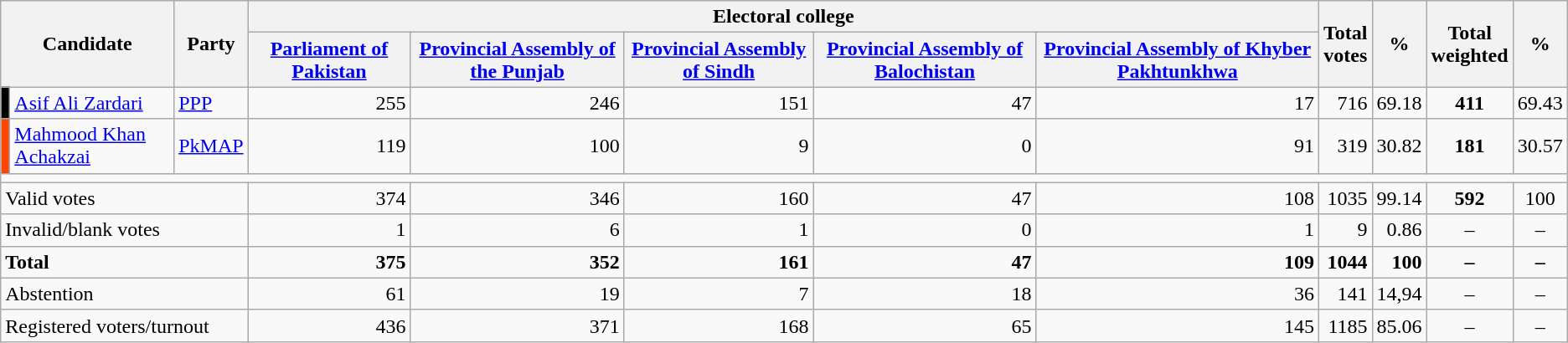<table class="wikitable centre" style="text-align:right">
<tr>
<th colspan="2" rowspan="2">Candidate</th>
<th rowspan="2">Party</th>
<th colspan="5">Electoral college</th>
<th rowspan="2">Total<br>votes</th>
<th rowspan="2">%</th>
<th rowspan="2">Total<br>weighted</th>
<th rowspan="2">%</th>
</tr>
<tr>
<th><a href='#'>Parliament of Pakistan</a></th>
<th><a href='#'>Provincial Assembly of the Punjab</a></th>
<th><a href='#'>Provincial Assembly of Sindh</a></th>
<th><a href='#'>Provincial Assembly of Balochistan</a></th>
<th><a href='#'>Provincial Assembly of Khyber Pakhtunkhwa</a></th>
</tr>
<tr>
<td style="color:inherit;background:#000000"></td>
<td style="text-align:left;"><a href='#'>Asif Ali Zardari</a></td>
<td style="text-align:left;"><a href='#'>PPP</a></td>
<td>255</td>
<td>246</td>
<td>151</td>
<td>47</td>
<td>17</td>
<td>716</td>
<td>69.18</td>
<td style="text-align:center;"><strong>411</strong></td>
<td>69.43</td>
</tr>
<tr>
<td style="color:inherit;background:#FF4500"></td>
<td style="text-align:left;"><a href='#'>Mahmood Khan Achakzai</a></td>
<td style="text-align:left;"><a href='#'>PkMAP</a></td>
<td>119</td>
<td>100</td>
<td>9</td>
<td>0</td>
<td>91</td>
<td>319</td>
<td>30.82</td>
<td style="text-align:center;"><strong>181</strong></td>
<td>30.57</td>
</tr>
<tr>
<td colspan="12"></td>
</tr>
<tr>
<td colspan="3" style="text-align:left;">Valid votes</td>
<td>374</td>
<td>346</td>
<td>160</td>
<td>47</td>
<td>108</td>
<td>1035</td>
<td>99.14</td>
<td style="text-align:center;"><strong>592</strong></td>
<td style="text-align:center;">100</td>
</tr>
<tr>
<td colspan="3" style="text-align:left;">Invalid/blank votes</td>
<td>1</td>
<td>6</td>
<td>1</td>
<td>0</td>
<td>1</td>
<td>9</td>
<td>0.86</td>
<td style="text-align:center;">–</td>
<td style="text-align:center;">–</td>
</tr>
<tr style="font-weight:bold">
<td colspan="3" style="text-align:left;">Total</td>
<td>375</td>
<td>352</td>
<td>161</td>
<td>47</td>
<td>109</td>
<td>1044</td>
<td>100</td>
<td style="text-align:center;">–</td>
<td style="text-align:center;">–</td>
</tr>
<tr>
<td colspan="3" style="text-align:left;">Abstention</td>
<td>61</td>
<td>19</td>
<td>7</td>
<td>18</td>
<td>36</td>
<td>141</td>
<td>14,94</td>
<td style="text-align:center;">–</td>
<td style="text-align:center;">–</td>
</tr>
<tr>
<td colspan="3" style="text-align:left;">Registered voters/turnout</td>
<td>436</td>
<td>371</td>
<td>168</td>
<td>65</td>
<td>145</td>
<td>1185</td>
<td>85.06</td>
<td style="text-align:center;">–</td>
<td style="text-align:center;">–</td>
</tr>
</table>
